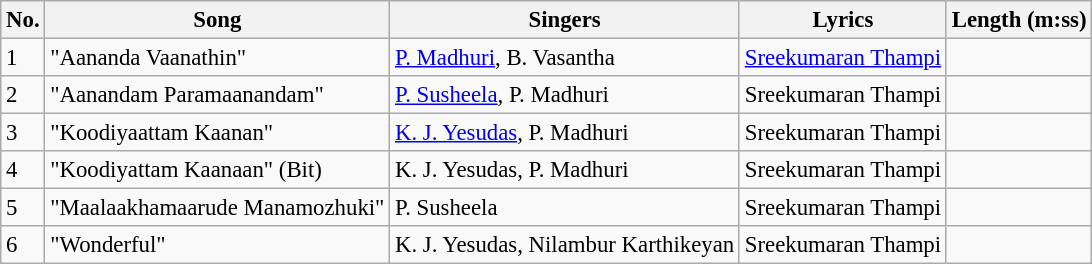<table class="wikitable" style="font-size:95%;">
<tr>
<th>No.</th>
<th>Song</th>
<th>Singers</th>
<th>Lyrics</th>
<th>Length (m:ss)</th>
</tr>
<tr>
<td>1</td>
<td>"Aananda Vaanathin"</td>
<td><a href='#'>P. Madhuri</a>, B. Vasantha</td>
<td><a href='#'>Sreekumaran Thampi</a></td>
<td></td>
</tr>
<tr>
<td>2</td>
<td>"Aanandam Paramaanandam"</td>
<td><a href='#'>P. Susheela</a>, P. Madhuri</td>
<td>Sreekumaran Thampi</td>
<td></td>
</tr>
<tr>
<td>3</td>
<td>"Koodiyaattam Kaanan"</td>
<td><a href='#'>K. J. Yesudas</a>, P. Madhuri</td>
<td>Sreekumaran Thampi</td>
<td></td>
</tr>
<tr>
<td>4</td>
<td>"Koodiyattam Kaanaan" (Bit)</td>
<td>K. J. Yesudas, P. Madhuri</td>
<td>Sreekumaran Thampi</td>
<td></td>
</tr>
<tr>
<td>5</td>
<td>"Maalaakhamaarude Manamozhuki"</td>
<td>P. Susheela</td>
<td>Sreekumaran Thampi</td>
<td></td>
</tr>
<tr>
<td>6</td>
<td>"Wonderful"</td>
<td>K. J. Yesudas, Nilambur Karthikeyan</td>
<td>Sreekumaran Thampi</td>
<td></td>
</tr>
</table>
